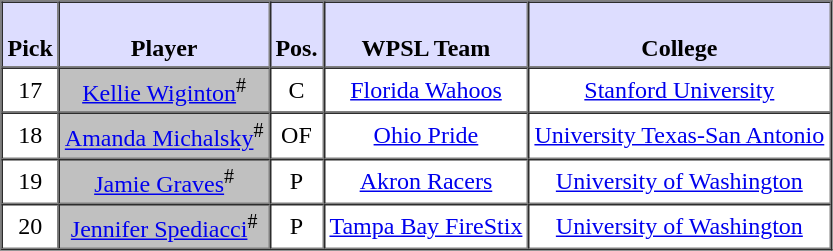<table style="text-align: center" border="1" cellpadding="3" cellspacing="0">
<tr>
<th style="background:#ddf;"><br>Pick</th>
<th style="background:#ddf;"><br>Player</th>
<th style="background:#ddf;"><br>Pos.</th>
<th style="background:#ddf;"><br>WPSL Team</th>
<th style="background:#ddf;"><br>College</th>
</tr>
<tr>
<td>17</td>
<td style="background:#C0C0C0;"><a href='#'>Kellie Wiginton</a><sup>#</sup></td>
<td>C</td>
<td><a href='#'>Florida Wahoos</a></td>
<td><a href='#'>Stanford University</a></td>
</tr>
<tr>
<td>18</td>
<td style="background:#C0C0C0;"><a href='#'>Amanda Michalsky</a><sup>#</sup></td>
<td>OF</td>
<td><a href='#'>Ohio Pride</a></td>
<td><a href='#'>University Texas-San Antonio</a></td>
</tr>
<tr>
<td>19</td>
<td style="background:#C0C0C0;"><a href='#'>Jamie Graves</a><sup>#</sup></td>
<td>P</td>
<td><a href='#'>Akron Racers</a></td>
<td><a href='#'>University of Washington</a></td>
</tr>
<tr>
<td>20</td>
<td style="background:#C0C0C0;"><a href='#'>Jennifer Spediacci</a><sup>#</sup></td>
<td>P</td>
<td><a href='#'>Tampa Bay FireStix</a></td>
<td><a href='#'>University of Washington</a></td>
</tr>
</table>
